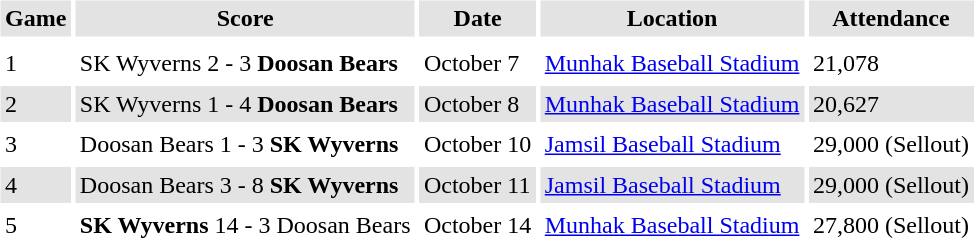<table border="0" cellspacing="3" cellpadding="3">
<tr style="background: #e3e3e3;">
<th>Game</th>
<th>Score</th>
<th>Date</th>
<th>Location</th>
<th>Attendance</th>
</tr>
<tr style="background: #e3e3e3;">
</tr>
<tr>
<td>1</td>
<td>SK Wyverns 2 - 3 <strong>Doosan Bears</strong></td>
<td>October 7</td>
<td><a href='#'>Munhak Baseball Stadium</a></td>
<td>21,078</td>
</tr>
<tr style="background: #e3e3e3;">
<td>2</td>
<td>SK Wyverns 1 - 4 <strong>Doosan Bears</strong></td>
<td>October 8</td>
<td><a href='#'>Munhak Baseball Stadium</a></td>
<td>20,627</td>
</tr>
<tr>
<td>3</td>
<td>Doosan Bears 1 - 3 <strong>SK Wyverns</strong></td>
<td>October 10</td>
<td><a href='#'>Jamsil Baseball Stadium</a></td>
<td>29,000 (Sellout)</td>
</tr>
<tr style="background: #e3e3e3;">
<td>4</td>
<td>Doosan Bears 3 - 8 <strong>SK Wyverns</strong></td>
<td>October 11</td>
<td><a href='#'>Jamsil Baseball Stadium</a></td>
<td>29,000 (Sellout)</td>
</tr>
<tr>
<td>5</td>
<td><strong>SK Wyverns</strong> 14 - 3 Doosan Bears </td>
<td>October 14</td>
<td><a href='#'>Munhak Baseball Stadium</a></td>
<td>27,800 (Sellout)</td>
</tr>
</table>
